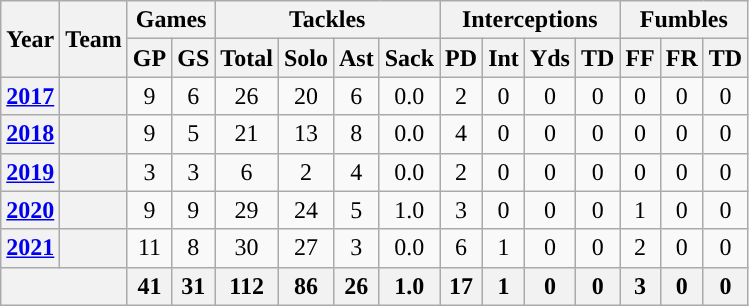<table class="wikitable" style="text-align:center;">
<tr>
<th rowspan="2">Year</th>
<th rowspan="2">Team</th>
<th colspan="2">Games</th>
<th colspan="4">Tackles</th>
<th colspan="4">Interceptions</th>
<th colspan="3">Fumbles</th>
</tr>
<tr>
<th>GP</th>
<th>GS</th>
<th>Total</th>
<th>Solo</th>
<th>Ast</th>
<th>Sack</th>
<th>PD</th>
<th>Int</th>
<th>Yds</th>
<th>TD</th>
<th>FF</th>
<th>FR</th>
<th>TD</th>
</tr>
<tr>
<th><a href='#'>2017</a></th>
<th><a href='#'></a></th>
<td>9</td>
<td>6</td>
<td>26</td>
<td>20</td>
<td>6</td>
<td>0.0</td>
<td>2</td>
<td>0</td>
<td>0</td>
<td>0</td>
<td>0</td>
<td>0</td>
<td>0</td>
</tr>
<tr>
<th><a href='#'>2018</a></th>
<th><a href='#'></a></th>
<td>9</td>
<td>5</td>
<td>21</td>
<td>13</td>
<td>8</td>
<td>0.0</td>
<td>4</td>
<td>0</td>
<td>0</td>
<td>0</td>
<td>0</td>
<td>0</td>
<td>0</td>
</tr>
<tr>
<th><a href='#'>2019</a></th>
<th><a href='#'></a></th>
<td>3</td>
<td>3</td>
<td>6</td>
<td>2</td>
<td>4</td>
<td>0.0</td>
<td>2</td>
<td>0</td>
<td>0</td>
<td>0</td>
<td>0</td>
<td>0</td>
<td>0</td>
</tr>
<tr>
<th><a href='#'>2020</a></th>
<th><a href='#'></a></th>
<td>9</td>
<td>9</td>
<td>29</td>
<td>24</td>
<td>5</td>
<td>1.0</td>
<td>3</td>
<td>0</td>
<td>0</td>
<td>0</td>
<td>1</td>
<td>0</td>
<td>0</td>
</tr>
<tr>
<th><a href='#'>2021</a></th>
<th><a href='#'></a></th>
<td>11</td>
<td>8</td>
<td>30</td>
<td>27</td>
<td>3</td>
<td>0.0</td>
<td>6</td>
<td>1</td>
<td>0</td>
<td>0</td>
<td>2</td>
<td>0</td>
<td>0</td>
</tr>
<tr>
<th align=center colspan="2"></th>
<th>41</th>
<th>31</th>
<th>112</th>
<th>86</th>
<th>26</th>
<th>1.0</th>
<th>17</th>
<th>1</th>
<th>0</th>
<th>0</th>
<th>3</th>
<th>0</th>
<th>0</th>
</tr>
</table>
